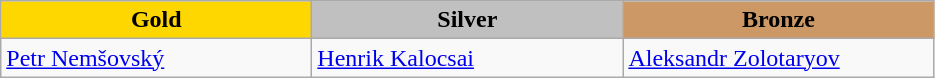<table class="wikitable" style="text-align:left">
<tr align="center">
<td width=200 bgcolor=gold><strong>Gold</strong></td>
<td width=200 bgcolor=silver><strong>Silver</strong></td>
<td width=200 bgcolor=CC9966><strong>Bronze</strong></td>
</tr>
<tr>
<td><a href='#'>Petr Nemšovský</a><br><em></em></td>
<td><a href='#'>Henrik Kalocsai</a><br><em></em></td>
<td><a href='#'>Aleksandr Zolotaryov</a><br><em></em></td>
</tr>
</table>
